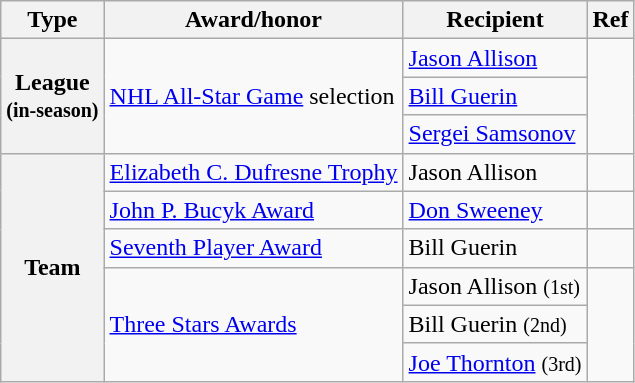<table class="wikitable">
<tr>
<th scope="col">Type</th>
<th scope="col">Award/honor</th>
<th scope="col">Recipient</th>
<th scope="col">Ref</th>
</tr>
<tr>
<th scope="row" rowspan="3">League<br><small>(in-season)</small></th>
<td rowspan="3"><a href='#'>NHL All-Star Game</a> selection</td>
<td><a href='#'>Jason Allison</a></td>
<td rowspan="3"></td>
</tr>
<tr>
<td><a href='#'>Bill Guerin</a></td>
</tr>
<tr>
<td><a href='#'>Sergei Samsonov</a></td>
</tr>
<tr>
<th scope="row" rowspan="6">Team<br></th>
<td><a href='#'>Elizabeth C. Dufresne Trophy</a></td>
<td>Jason Allison</td>
<td></td>
</tr>
<tr>
<td><a href='#'>John P. Bucyk Award</a></td>
<td><a href='#'>Don Sweeney</a></td>
<td></td>
</tr>
<tr>
<td><a href='#'>Seventh Player Award</a></td>
<td>Bill Guerin</td>
<td></td>
</tr>
<tr>
<td rowspan="3"><a href='#'>Three Stars Awards</a></td>
<td>Jason Allison <small>(1st)</small></td>
<td rowspan="3"></td>
</tr>
<tr>
<td>Bill Guerin <small>(2nd)</small></td>
</tr>
<tr>
<td><a href='#'>Joe Thornton</a> <small>(3rd)</small></td>
</tr>
</table>
